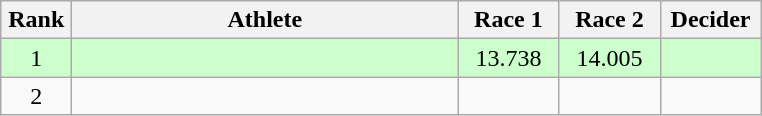<table class=wikitable style="text-align:center">
<tr>
<th width=40>Rank</th>
<th width=250>Athlete</th>
<th width=60>Race 1</th>
<th width=60>Race 2</th>
<th width=60>Decider</th>
</tr>
<tr bgcolor=ccffcc>
<td>1</td>
<td align=left></td>
<td>13.738</td>
<td>14.005</td>
<td></td>
</tr>
<tr>
<td>2</td>
<td align=left></td>
<td></td>
<td></td>
<td></td>
</tr>
</table>
